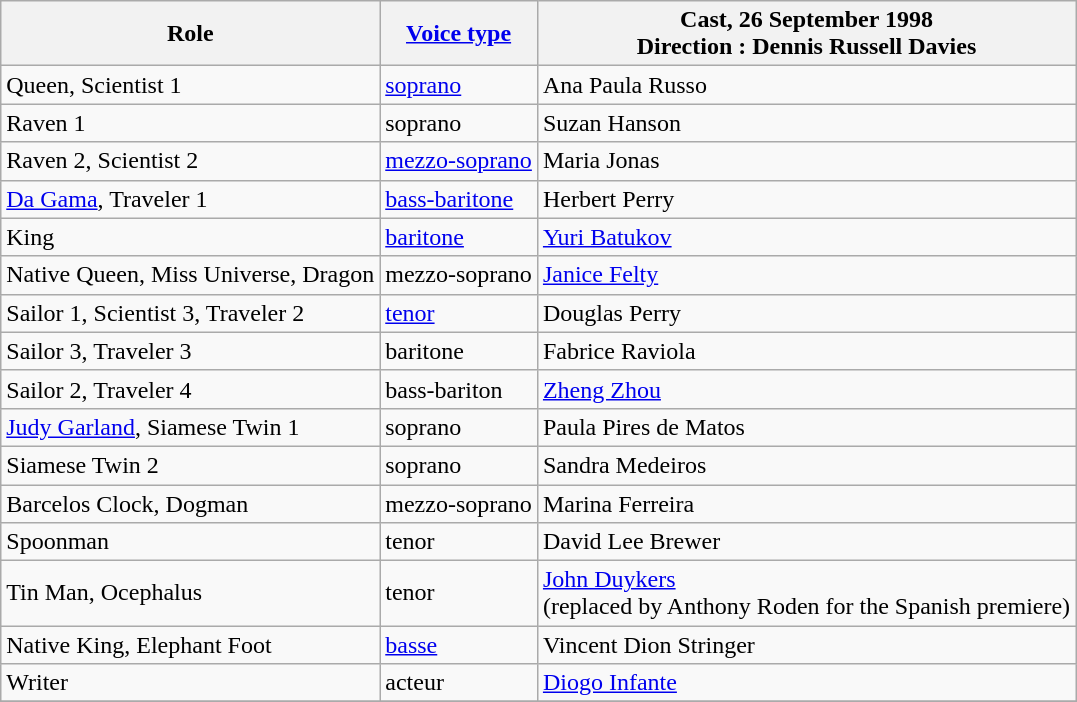<table class="wikitable">
<tr>
<th>Role</th>
<th><a href='#'>Voice type</a></th>
<th>Cast, 26 September 1998<br>Direction : Dennis Russell Davies</th>
</tr>
<tr>
<td>Queen, Scientist 1</td>
<td><a href='#'>soprano</a></td>
<td>Ana Paula Russo</td>
</tr>
<tr>
<td>Raven 1</td>
<td>soprano</td>
<td>Suzan Hanson</td>
</tr>
<tr>
<td>Raven 2, Scientist 2</td>
<td><a href='#'>mezzo-soprano</a></td>
<td>Maria Jonas</td>
</tr>
<tr>
<td><a href='#'>Da Gama</a>, Traveler 1</td>
<td><a href='#'>bass-baritone</a></td>
<td>Herbert Perry</td>
</tr>
<tr>
<td>King</td>
<td><a href='#'>baritone</a></td>
<td><a href='#'>Yuri Batukov</a></td>
</tr>
<tr>
<td>Native Queen, Miss Universe, Dragon</td>
<td>mezzo-soprano</td>
<td><a href='#'>Janice Felty</a></td>
</tr>
<tr>
<td>Sailor 1, Scientist 3, Traveler 2</td>
<td><a href='#'>tenor</a></td>
<td>Douglas Perry</td>
</tr>
<tr>
<td>Sailor 3, Traveler 3</td>
<td>baritone</td>
<td>Fabrice Raviola</td>
</tr>
<tr>
<td>Sailor 2, Traveler 4</td>
<td>bass-bariton</td>
<td><a href='#'>Zheng Zhou</a></td>
</tr>
<tr>
<td><a href='#'>Judy Garland</a>, Siamese Twin 1</td>
<td>soprano</td>
<td>Paula Pires de Matos</td>
</tr>
<tr>
<td>Siamese Twin 2</td>
<td>soprano</td>
<td>Sandra Medeiros</td>
</tr>
<tr>
<td>Barcelos Clock, Dogman</td>
<td>mezzo-soprano</td>
<td>Marina Ferreira</td>
</tr>
<tr>
<td>Spoonman</td>
<td>tenor</td>
<td>David Lee Brewer</td>
</tr>
<tr>
<td>Tin Man, Ocephalus</td>
<td>tenor</td>
<td><a href='#'>John Duykers</a><br>(replaced by Anthony Roden for the Spanish premiere)</td>
</tr>
<tr>
<td>Native King, Elephant Foot</td>
<td><a href='#'>basse</a></td>
<td>Vincent Dion Stringer</td>
</tr>
<tr>
<td>Writer</td>
<td>acteur</td>
<td><a href='#'>Diogo Infante</a></td>
</tr>
<tr>
</tr>
</table>
